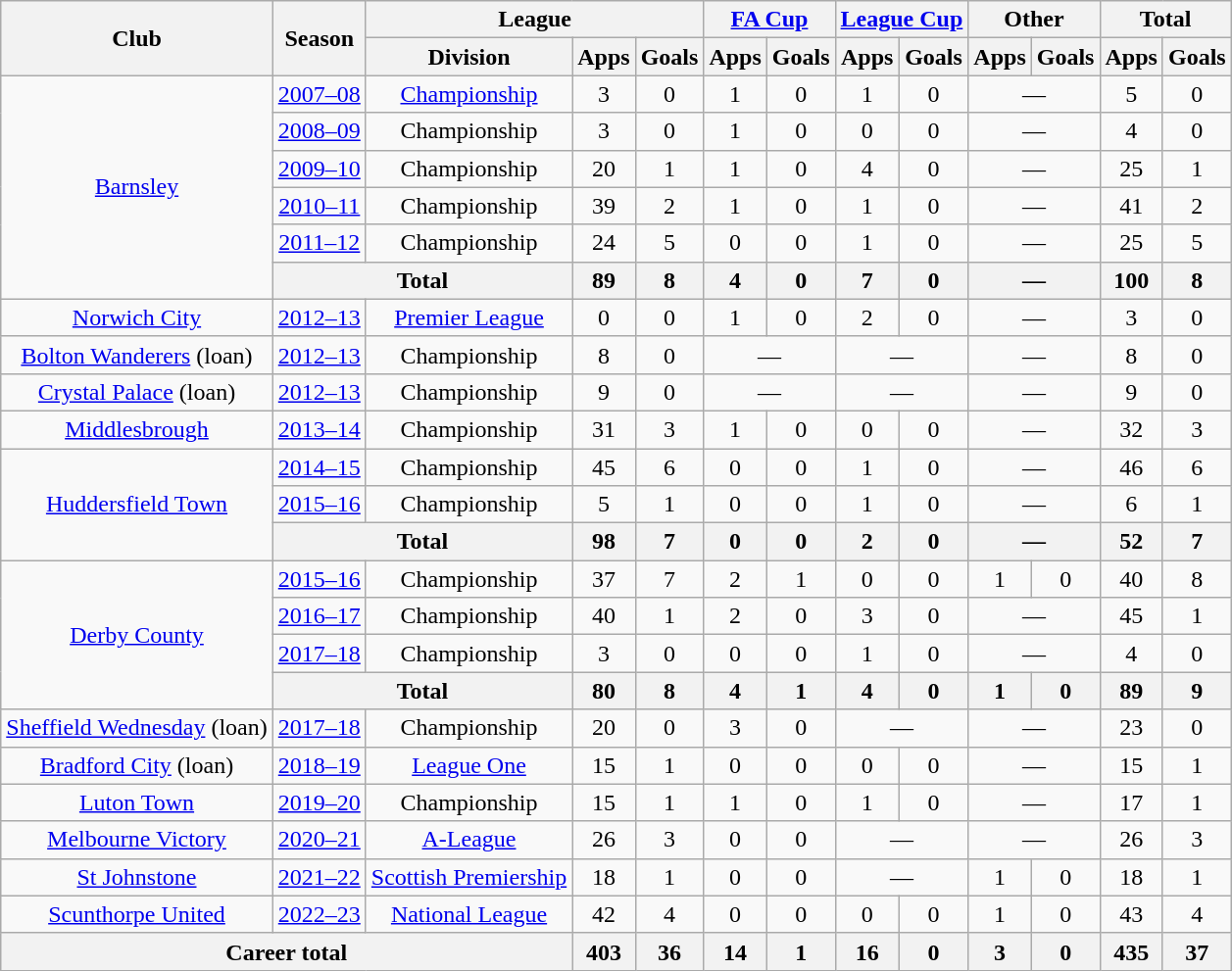<table class="wikitable" style="text-align:center">
<tr>
<th rowspan="2">Club</th>
<th rowspan="2">Season</th>
<th colspan="3">League</th>
<th colspan="2"><a href='#'>FA Cup</a></th>
<th colspan="2"><a href='#'>League Cup</a></th>
<th colspan="2">Other</th>
<th colspan="2">Total</th>
</tr>
<tr>
<th>Division</th>
<th>Apps</th>
<th>Goals</th>
<th>Apps</th>
<th>Goals</th>
<th>Apps</th>
<th>Goals</th>
<th>Apps</th>
<th>Goals</th>
<th>Apps</th>
<th>Goals</th>
</tr>
<tr>
<td rowspan="6"><a href='#'>Barnsley</a></td>
<td><a href='#'>2007–08</a></td>
<td><a href='#'>Championship</a></td>
<td>3</td>
<td>0</td>
<td>1</td>
<td>0</td>
<td>1</td>
<td>0</td>
<td colspan="2">—</td>
<td>5</td>
<td>0</td>
</tr>
<tr>
<td><a href='#'>2008–09</a></td>
<td>Championship</td>
<td>3</td>
<td>0</td>
<td>1</td>
<td>0</td>
<td>0</td>
<td>0</td>
<td colspan="2">—</td>
<td>4</td>
<td>0</td>
</tr>
<tr>
<td><a href='#'>2009–10</a></td>
<td>Championship</td>
<td>20</td>
<td>1</td>
<td>1</td>
<td>0</td>
<td>4</td>
<td>0</td>
<td colspan="2">—</td>
<td>25</td>
<td>1</td>
</tr>
<tr>
<td><a href='#'>2010–11</a></td>
<td>Championship</td>
<td>39</td>
<td>2</td>
<td>1</td>
<td>0</td>
<td>1</td>
<td>0</td>
<td colspan="2">—</td>
<td>41</td>
<td>2</td>
</tr>
<tr>
<td><a href='#'>2011–12</a></td>
<td>Championship</td>
<td>24</td>
<td>5</td>
<td>0</td>
<td>0</td>
<td>1</td>
<td>0</td>
<td colspan="2">—</td>
<td>25</td>
<td>5</td>
</tr>
<tr>
<th colspan="2">Total</th>
<th>89</th>
<th>8</th>
<th>4</th>
<th>0</th>
<th>7</th>
<th>0</th>
<th colspan="2">—</th>
<th>100</th>
<th>8</th>
</tr>
<tr>
<td><a href='#'>Norwich City</a></td>
<td><a href='#'>2012–13</a></td>
<td><a href='#'>Premier League</a></td>
<td>0</td>
<td>0</td>
<td>1</td>
<td>0</td>
<td>2</td>
<td>0</td>
<td colspan="2">—</td>
<td>3</td>
<td>0</td>
</tr>
<tr>
<td><a href='#'>Bolton Wanderers</a> (loan)</td>
<td><a href='#'>2012–13</a></td>
<td>Championship</td>
<td>8</td>
<td>0</td>
<td colspan="2">—</td>
<td colspan="2">—</td>
<td colspan="2">—</td>
<td>8</td>
<td>0</td>
</tr>
<tr>
<td><a href='#'>Crystal Palace</a> (loan)</td>
<td><a href='#'>2012–13</a></td>
<td>Championship</td>
<td>9</td>
<td>0</td>
<td colspan="2">—</td>
<td colspan="2">—</td>
<td colspan="2">—</td>
<td>9</td>
<td>0</td>
</tr>
<tr>
<td><a href='#'>Middlesbrough</a></td>
<td><a href='#'>2013–14</a></td>
<td>Championship</td>
<td>31</td>
<td>3</td>
<td>1</td>
<td>0</td>
<td>0</td>
<td>0</td>
<td colspan="2">—</td>
<td>32</td>
<td>3</td>
</tr>
<tr>
<td rowspan="3"><a href='#'>Huddersfield Town</a></td>
<td><a href='#'>2014–15</a></td>
<td>Championship</td>
<td>45</td>
<td>6</td>
<td>0</td>
<td>0</td>
<td>1</td>
<td>0</td>
<td colspan="2">—</td>
<td>46</td>
<td>6</td>
</tr>
<tr>
<td><a href='#'>2015–16</a></td>
<td>Championship</td>
<td>5</td>
<td>1</td>
<td>0</td>
<td>0</td>
<td>1</td>
<td>0</td>
<td colspan="2">—</td>
<td>6</td>
<td>1</td>
</tr>
<tr>
<th colspan="2">Total</th>
<th>98</th>
<th>7</th>
<th>0</th>
<th>0</th>
<th>2</th>
<th>0</th>
<th colspan="2">—</th>
<th>52</th>
<th>7</th>
</tr>
<tr>
<td rowspan="4"><a href='#'>Derby County</a></td>
<td><a href='#'>2015–16</a></td>
<td>Championship</td>
<td>37</td>
<td>7</td>
<td>2</td>
<td>1</td>
<td>0</td>
<td>0</td>
<td>1</td>
<td>0</td>
<td>40</td>
<td>8</td>
</tr>
<tr>
<td><a href='#'>2016–17</a></td>
<td>Championship</td>
<td>40</td>
<td>1</td>
<td>2</td>
<td>0</td>
<td>3</td>
<td>0</td>
<td colspan="2">—</td>
<td>45</td>
<td>1</td>
</tr>
<tr>
<td><a href='#'>2017–18</a></td>
<td>Championship</td>
<td>3</td>
<td>0</td>
<td>0</td>
<td>0</td>
<td>1</td>
<td>0</td>
<td colspan="2">—</td>
<td>4</td>
<td>0</td>
</tr>
<tr>
<th colspan="2">Total</th>
<th>80</th>
<th>8</th>
<th>4</th>
<th>1</th>
<th>4</th>
<th>0</th>
<th>1</th>
<th>0</th>
<th>89</th>
<th>9</th>
</tr>
<tr>
<td><a href='#'>Sheffield Wednesday</a> (loan)</td>
<td><a href='#'>2017–18</a></td>
<td>Championship</td>
<td>20</td>
<td>0</td>
<td>3</td>
<td>0</td>
<td colspan="2">—</td>
<td colspan="2">—</td>
<td>23</td>
<td>0</td>
</tr>
<tr>
<td><a href='#'>Bradford City</a> (loan)</td>
<td><a href='#'>2018–19</a></td>
<td><a href='#'>League One</a></td>
<td>15</td>
<td>1</td>
<td>0</td>
<td>0</td>
<td>0</td>
<td>0</td>
<td colspan="2">—</td>
<td>15</td>
<td>1</td>
</tr>
<tr>
<td><a href='#'>Luton Town</a></td>
<td><a href='#'>2019–20</a></td>
<td>Championship</td>
<td>15</td>
<td>1</td>
<td>1</td>
<td>0</td>
<td>1</td>
<td>0</td>
<td colspan="2">—</td>
<td>17</td>
<td>1</td>
</tr>
<tr>
<td><a href='#'>Melbourne Victory</a></td>
<td><a href='#'>2020–21</a></td>
<td><a href='#'>A-League</a></td>
<td>26</td>
<td>3</td>
<td>0</td>
<td>0</td>
<td colspan="2">—</td>
<td colspan="2">—</td>
<td>26</td>
<td>3</td>
</tr>
<tr>
<td><a href='#'>St Johnstone</a></td>
<td><a href='#'>2021–22</a></td>
<td><a href='#'>Scottish Premiership</a></td>
<td>18</td>
<td>1</td>
<td>0</td>
<td>0</td>
<td colspan="2">—</td>
<td>1</td>
<td>0</td>
<td>18</td>
<td>1</td>
</tr>
<tr>
<td><a href='#'>Scunthorpe United</a></td>
<td><a href='#'>2022–23</a></td>
<td><a href='#'>National League</a></td>
<td>42</td>
<td>4</td>
<td>0</td>
<td>0</td>
<td>0</td>
<td>0</td>
<td>1</td>
<td>0</td>
<td>43</td>
<td>4</td>
</tr>
<tr>
<th colspan="3">Career total</th>
<th>403</th>
<th>36</th>
<th>14</th>
<th>1</th>
<th>16</th>
<th>0</th>
<th>3</th>
<th>0</th>
<th>435</th>
<th>37</th>
</tr>
</table>
